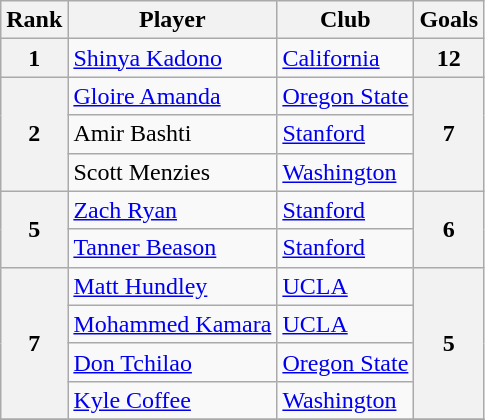<table class="wikitable" style="text-align:center">
<tr>
<th>Rank</th>
<th>Player</th>
<th>Club</th>
<th>Goals<br></th>
</tr>
<tr>
<th>1</th>
<td align="left"> <a href='#'>Shinya Kadono</a></td>
<td align="left"><a href='#'>California</a></td>
<th>12</th>
</tr>
<tr>
<th rowspan="3">2</th>
<td align="left"> <a href='#'>Gloire Amanda</a></td>
<td align="left"><a href='#'>Oregon State</a></td>
<th rowspan="3">7</th>
</tr>
<tr>
<td align="left"> Amir Bashti</td>
<td align="left"><a href='#'>Stanford</a></td>
</tr>
<tr>
<td align="left"> Scott Menzies</td>
<td align="left"><a href='#'>Washington</a></td>
</tr>
<tr>
<th rowspan="2">5</th>
<td align="left"> <a href='#'>Zach Ryan</a></td>
<td align="left"><a href='#'>Stanford</a></td>
<th rowspan="2">6</th>
</tr>
<tr>
<td align="left"> <a href='#'>Tanner Beason</a></td>
<td align="left"><a href='#'>Stanford</a></td>
</tr>
<tr>
<th rowspan="4">7</th>
<td align="left"> <a href='#'>Matt Hundley</a></td>
<td align="left"><a href='#'>UCLA</a></td>
<th rowspan="4">5</th>
</tr>
<tr>
<td align="left"> <a href='#'>Mohammed Kamara</a></td>
<td align="left"><a href='#'>UCLA</a></td>
</tr>
<tr>
<td align="left"> <a href='#'>Don Tchilao</a></td>
<td align="left"><a href='#'>Oregon State</a></td>
</tr>
<tr>
<td align="left"> <a href='#'>Kyle Coffee</a></td>
<td align="left"><a href='#'>Washington</a></td>
</tr>
<tr>
</tr>
</table>
